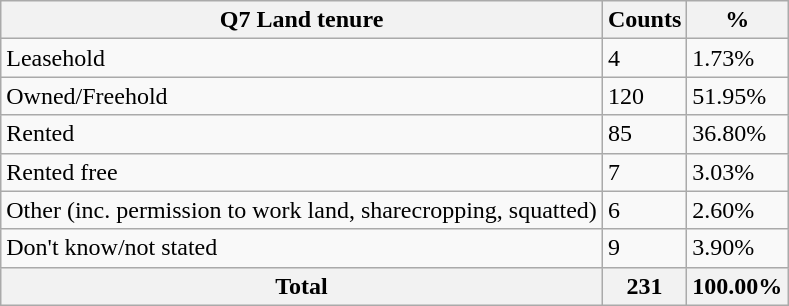<table class="wikitable sortable">
<tr>
<th>Q7 Land tenure</th>
<th>Counts</th>
<th>%</th>
</tr>
<tr>
<td>Leasehold</td>
<td>4</td>
<td>1.73%</td>
</tr>
<tr>
<td>Owned/Freehold</td>
<td>120</td>
<td>51.95%</td>
</tr>
<tr>
<td>Rented</td>
<td>85</td>
<td>36.80%</td>
</tr>
<tr>
<td>Rented free</td>
<td>7</td>
<td>3.03%</td>
</tr>
<tr>
<td>Other (inc. permission to work land, sharecropping, squatted)</td>
<td>6</td>
<td>2.60%</td>
</tr>
<tr>
<td>Don't know/not stated</td>
<td>9</td>
<td>3.90%</td>
</tr>
<tr>
<th>Total</th>
<th>231</th>
<th>100.00%</th>
</tr>
</table>
